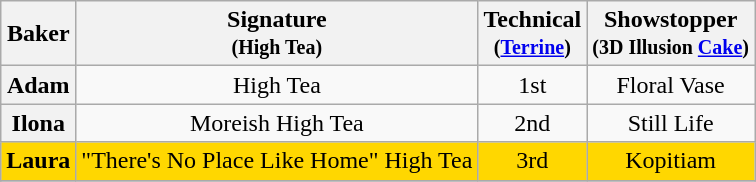<table class="wikitable sortable" style="text-align:center">
<tr>
<th>Baker</th>
<th class="unsortable">Signature<br><small>(High Tea)</small></th>
<th>Technical<br><small>(<a href='#'>Terrine</a>)</small></th>
<th class="unsortable">Showstopper<br><small>(3D Illusion <a href='#'>Cake</a>)</small></th>
</tr>
<tr>
<th>Adam</th>
<td>High Tea</td>
<td>1st</td>
<td>Floral Vase</td>
</tr>
<tr>
<th>Ilona</th>
<td>Moreish High Tea</td>
<td>2nd</td>
<td>Still Life</td>
</tr>
<tr style="background:Gold;">
<th style="background:Gold;">Laura</th>
<td>"There's No Place Like Home" High Tea</td>
<td>3rd</td>
<td>Kopitiam</td>
</tr>
<tr>
</tr>
</table>
